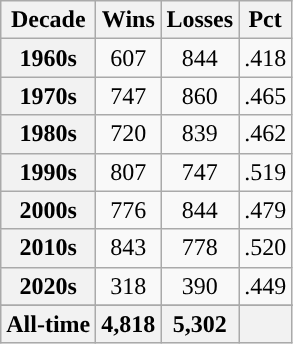<table class="wikitable" style="text-align:center">
<tr>
<th style="text-align:center; ">Decade</th>
<th style="text-align:center; ">Wins</th>
<th style="text-align:center; ">Losses</th>
<th style="text-align:center; ">Pct</th>
</tr>
<tr>
<th scope="row" style="text-align:center;">1960s</th>
<td>607</td>
<td>844</td>
<td>.418</td>
</tr>
<tr>
<th scope="row" style="text-align:center;">1970s</th>
<td>747</td>
<td>860</td>
<td>.465</td>
</tr>
<tr>
<th scope="row" style="text-align:center;">1980s</th>
<td>720</td>
<td>839</td>
<td>.462</td>
</tr>
<tr>
<th scope="row" style="text-align:center;">1990s</th>
<td>807</td>
<td>747</td>
<td>.519</td>
</tr>
<tr>
<th scope="row" style="text-align:center;">2000s</th>
<td>776</td>
<td>844</td>
<td>.479</td>
</tr>
<tr>
<th scope="row" style="text-align:center;">2010s</th>
<td>843</td>
<td>778</td>
<td>.520</td>
</tr>
<tr>
<th scope="row" style="text-align:center;">2020s</th>
<td>318</td>
<td>390</td>
<td>.449</td>
</tr>
<tr>
</tr>
<tr style="background:#f0f0f0; font-weight:bold">
<th style="text-align:center; ">All-time</th>
<th style="text-align:center; ">4,818</th>
<th style="text-align:center; ">5,302</th>
<th style="text-align:center; "></th>
</tr>
</table>
